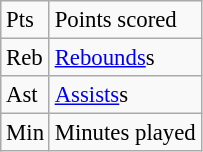<table class="wikitable plainrowheaders" style="text-align:left; font-size: 95%;">
<tr>
<td>Pts</td>
<td>Points scored</td>
</tr>
<tr>
<td>Reb</td>
<td><a href='#'>Rebounds</a>s</td>
</tr>
<tr>
<td>Ast</td>
<td><a href='#'>Assists</a>s</td>
</tr>
<tr>
<td>Min</td>
<td>Minutes played</td>
</tr>
</table>
